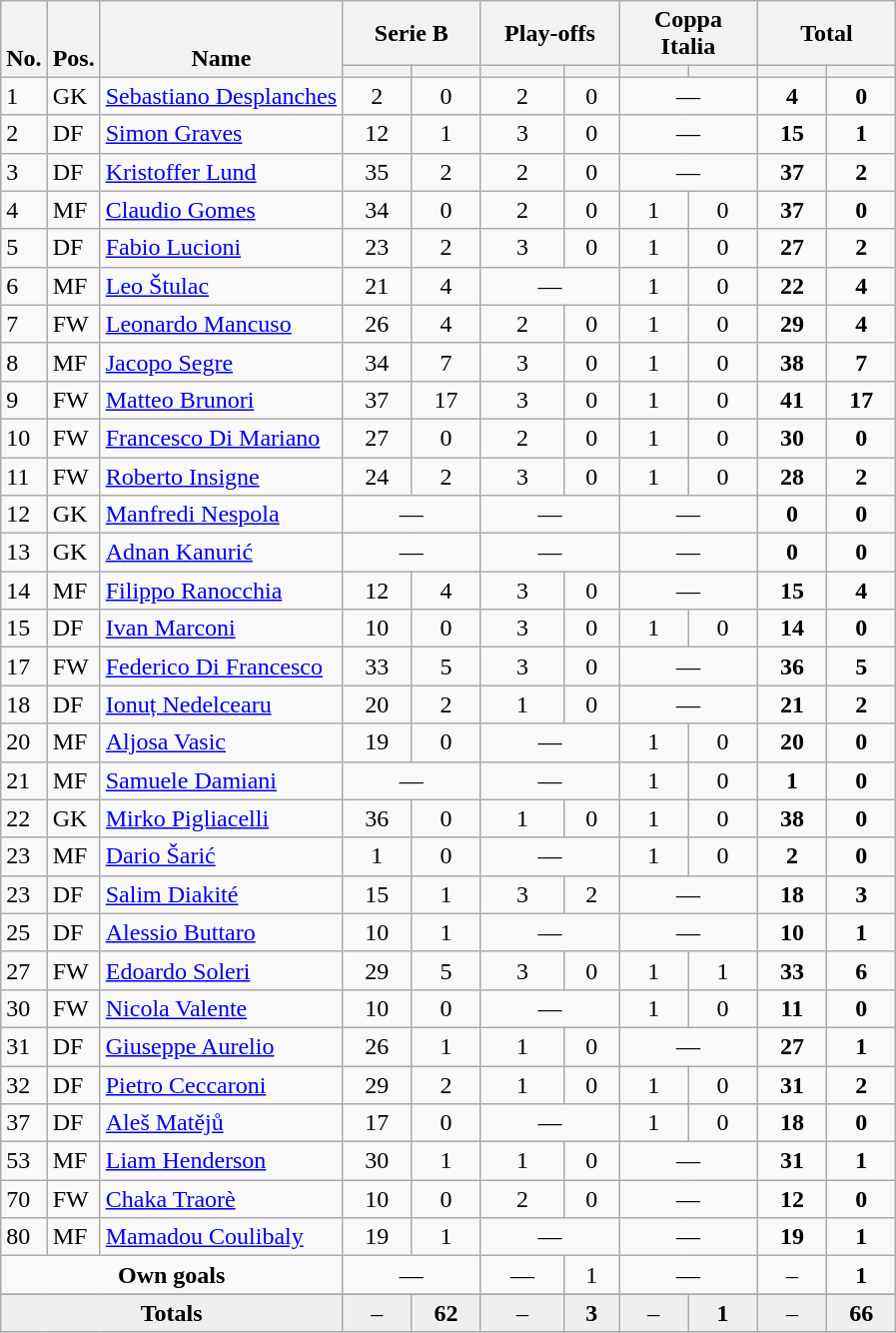<table class="wikitable sortable" style="text-align:center">
<tr>
<th rowspan="2" valign="bottom">No.</th>
<th rowspan="2" valign="bottom">Pos.</th>
<th rowspan="2" valign="bottom">Name</th>
<th colspan="2" width="85">Serie B</th>
<th colspan="2" width="85">Play-offs</th>
<th colspan="2" width="85">Coppa Italia</th>
<th colspan="2" width="85">Total</th>
</tr>
<tr>
<th></th>
<th></th>
<th></th>
<th></th>
<th></th>
<th></th>
<th></th>
<th></th>
</tr>
<tr>
<td align="left">1</td>
<td align="left">GK</td>
<td align="left"> <a href='#'>Sebastiano Desplanches</a></td>
<td>2</td>
<td>0</td>
<td>2</td>
<td>0</td>
<td colspan="2">—</td>
<td><strong>4</strong></td>
<td><strong>0</strong></td>
</tr>
<tr>
<td align="left">2</td>
<td align="left">DF</td>
<td align="left"> <a href='#'>Simon Graves</a></td>
<td>12</td>
<td>1</td>
<td>3</td>
<td>0</td>
<td colspan="2">—</td>
<td><strong>15</strong></td>
<td><strong>1</strong></td>
</tr>
<tr>
<td align="left">3</td>
<td align="left">DF</td>
<td align="left"> <a href='#'>Kristoffer Lund</a></td>
<td>35</td>
<td>2</td>
<td>2</td>
<td>0</td>
<td colspan="2">—</td>
<td><strong>37</strong></td>
<td><strong>2</strong></td>
</tr>
<tr>
<td align="left">4</td>
<td align="left">MF</td>
<td align="left"> <a href='#'>Claudio Gomes</a></td>
<td>34</td>
<td>0</td>
<td>2</td>
<td>0</td>
<td>1</td>
<td>0</td>
<td><strong>37</strong></td>
<td><strong>0</strong></td>
</tr>
<tr>
<td align="left">5</td>
<td align="left">DF</td>
<td align="left"> <a href='#'>Fabio Lucioni</a></td>
<td>23</td>
<td>2</td>
<td>3</td>
<td>0</td>
<td>1</td>
<td>0</td>
<td><strong>27</strong></td>
<td><strong>2</strong></td>
</tr>
<tr>
<td align="left">6</td>
<td align="left">MF</td>
<td align="left"> <a href='#'>Leo Štulac</a></td>
<td>21</td>
<td>4</td>
<td colspan="2">—</td>
<td>1</td>
<td>0</td>
<td><strong>22</strong></td>
<td><strong>4</strong></td>
</tr>
<tr>
<td align="left">7</td>
<td align="left">FW</td>
<td align="left"> <a href='#'>Leonardo Mancuso</a></td>
<td>26</td>
<td>4</td>
<td>2</td>
<td>0</td>
<td>1</td>
<td>0</td>
<td><strong>29</strong></td>
<td><strong>4</strong></td>
</tr>
<tr>
<td align="left">8</td>
<td align="left">MF</td>
<td align="left"> <a href='#'>Jacopo Segre</a></td>
<td>34</td>
<td>7</td>
<td>3</td>
<td>0</td>
<td>1</td>
<td>0</td>
<td><strong>38</strong></td>
<td><strong>7</strong></td>
</tr>
<tr>
<td align="left">9</td>
<td align="left">FW</td>
<td align="left"> <a href='#'>Matteo Brunori</a></td>
<td>37</td>
<td>17</td>
<td>3</td>
<td>0</td>
<td>1</td>
<td>0</td>
<td><strong>41</strong></td>
<td><strong>17</strong></td>
</tr>
<tr>
<td align="left">10</td>
<td align="left">FW</td>
<td align="left"> <a href='#'>Francesco Di Mariano</a></td>
<td>27</td>
<td>0</td>
<td>2</td>
<td>0</td>
<td>1</td>
<td>0</td>
<td><strong>30</strong></td>
<td><strong>0</strong></td>
</tr>
<tr>
<td align="left">11</td>
<td align="left">FW</td>
<td align="left"> <a href='#'>Roberto Insigne</a></td>
<td>24</td>
<td>2</td>
<td>3</td>
<td>0</td>
<td>1</td>
<td>0</td>
<td><strong>28</strong></td>
<td><strong>2</strong></td>
</tr>
<tr>
<td align="left">12</td>
<td align="left">GK</td>
<td align="left"> <a href='#'>Manfredi Nespola</a></td>
<td colspan="2">—</td>
<td colspan="2">—</td>
<td colspan="2">—</td>
<td><strong>0</strong></td>
<td><strong>0</strong></td>
</tr>
<tr>
<td align="left">13</td>
<td align="left">GK</td>
<td align="left"> <a href='#'>Adnan Kanurić</a></td>
<td colspan="2">—</td>
<td colspan="2">—</td>
<td colspan="2">—</td>
<td><strong>0</strong></td>
<td><strong>0</strong></td>
</tr>
<tr>
<td align="left">14</td>
<td align="left">MF</td>
<td align="left"> <a href='#'>Filippo Ranocchia</a></td>
<td>12</td>
<td>4</td>
<td>3</td>
<td>0</td>
<td colspan="2">—</td>
<td><strong>15</strong></td>
<td><strong>4</strong></td>
</tr>
<tr>
<td align="left">15</td>
<td align="left">DF</td>
<td align="left"> <a href='#'>Ivan Marconi</a></td>
<td>10</td>
<td>0</td>
<td>3</td>
<td>0</td>
<td>1</td>
<td>0</td>
<td><strong>14</strong></td>
<td><strong>0</strong></td>
</tr>
<tr>
<td align="left">17</td>
<td align="left">FW</td>
<td align="left"> <a href='#'>Federico Di Francesco</a></td>
<td>33</td>
<td>5</td>
<td>3</td>
<td>0</td>
<td colspan="2">—</td>
<td><strong>36</strong></td>
<td><strong>5</strong></td>
</tr>
<tr>
<td align="left">18</td>
<td align="left">DF</td>
<td align="left"> <a href='#'>Ionuț Nedelcearu</a></td>
<td>20</td>
<td>2</td>
<td>1</td>
<td>0</td>
<td colspan="2">—</td>
<td><strong>21</strong></td>
<td><strong>2</strong></td>
</tr>
<tr>
<td align="left">20</td>
<td align="left">MF</td>
<td align="left"> <a href='#'>Aljosa Vasic</a></td>
<td>19</td>
<td>0</td>
<td colspan="2">—</td>
<td>1</td>
<td>0</td>
<td><strong>20</strong></td>
<td><strong>0</strong></td>
</tr>
<tr>
<td align="left">21</td>
<td align="left">MF</td>
<td align="left"> <a href='#'>Samuele Damiani</a></td>
<td colspan="2">—</td>
<td colspan="2">—</td>
<td>1</td>
<td>0</td>
<td><strong>1</strong></td>
<td><strong>0</strong></td>
</tr>
<tr>
<td align="left">22</td>
<td align="left">GK</td>
<td align="left"> <a href='#'>Mirko Pigliacelli</a></td>
<td>36</td>
<td>0</td>
<td>1</td>
<td>0</td>
<td>1</td>
<td>0</td>
<td><strong>38</strong></td>
<td><strong>0</strong></td>
</tr>
<tr>
<td align="left">23</td>
<td align="left">MF</td>
<td align="left"> <a href='#'>Dario Šarić</a></td>
<td>1</td>
<td>0</td>
<td colspan="2">—</td>
<td>1</td>
<td>0</td>
<td><strong>2</strong></td>
<td><strong>0</strong></td>
</tr>
<tr>
<td align="left">23</td>
<td align="left">DF</td>
<td align="left"> <a href='#'>Salim Diakité</a></td>
<td>15</td>
<td>1</td>
<td>3</td>
<td>2</td>
<td colspan="2">—</td>
<td><strong>18</strong></td>
<td><strong>3</strong></td>
</tr>
<tr>
<td align="left">25</td>
<td align="left">DF</td>
<td align="left"> <a href='#'>Alessio Buttaro</a></td>
<td>10</td>
<td>1</td>
<td colspan="2">—</td>
<td colspan="2">—</td>
<td><strong>10</strong></td>
<td><strong>1</strong></td>
</tr>
<tr>
<td align="left">27</td>
<td align="left">FW</td>
<td align="left"> <a href='#'>Edoardo Soleri</a></td>
<td>29</td>
<td>5</td>
<td>3</td>
<td>0</td>
<td>1</td>
<td>1</td>
<td><strong>33</strong></td>
<td><strong>6</strong></td>
</tr>
<tr>
<td align="left">30</td>
<td align="left">FW</td>
<td align="left"> <a href='#'>Nicola Valente</a></td>
<td>10</td>
<td>0</td>
<td colspan="2">—</td>
<td>1</td>
<td>0</td>
<td><strong>11</strong></td>
<td><strong>0</strong></td>
</tr>
<tr>
<td align="left">31</td>
<td align="left">DF</td>
<td align="left"> <a href='#'>Giuseppe Aurelio</a></td>
<td>26</td>
<td>1</td>
<td>1</td>
<td>0</td>
<td colspan="2">—</td>
<td><strong>27</strong></td>
<td><strong>1</strong></td>
</tr>
<tr>
<td align="left">32</td>
<td align="left">DF</td>
<td align="left"> <a href='#'>Pietro Ceccaroni</a></td>
<td>29</td>
<td>2</td>
<td>1</td>
<td>0</td>
<td>1</td>
<td>0</td>
<td><strong>31</strong></td>
<td><strong>2</strong></td>
</tr>
<tr>
<td align="left">37</td>
<td align="left">DF</td>
<td align="left"> <a href='#'>Aleš Matějů</a></td>
<td>17</td>
<td>0</td>
<td colspan="2">—</td>
<td>1</td>
<td>0</td>
<td><strong>18</strong></td>
<td><strong>0</strong></td>
</tr>
<tr>
<td align="left">53</td>
<td align="left">MF</td>
<td align="left"> <a href='#'>Liam Henderson</a></td>
<td>30</td>
<td>1</td>
<td>1</td>
<td>0</td>
<td colspan="2">—</td>
<td><strong>31</strong></td>
<td><strong>1</strong></td>
</tr>
<tr>
<td align="left">70</td>
<td align="left">FW</td>
<td align="left"> <a href='#'>Chaka Traorè</a></td>
<td>10</td>
<td>0</td>
<td>2</td>
<td>0</td>
<td colspan="2">—</td>
<td><strong>12</strong></td>
<td><strong>0</strong></td>
</tr>
<tr>
<td align="left">80</td>
<td align="left">MF</td>
<td align="left"> <a href='#'>Mamadou Coulibaly</a></td>
<td>19</td>
<td>1</td>
<td colspan="2">—</td>
<td colspan="2">—</td>
<td><strong>19</strong></td>
<td><strong>1</strong></td>
</tr>
<tr>
<td colspan="3"><strong>Own goals</strong></td>
<td colspan="2">—</td>
<td>—</td>
<td>1</td>
<td colspan="2">—</td>
<td>–</td>
<td><strong>1</strong></td>
</tr>
<tr>
</tr>
<tr bgcolor="#EFEFEF">
<td colspan="3"><strong>Totals</strong></td>
<td>–</td>
<td><strong>62</strong></td>
<td>–</td>
<td><strong>3</strong></td>
<td>–</td>
<td><strong>1</strong></td>
<td>–</td>
<td><strong>66</strong></td>
</tr>
</table>
